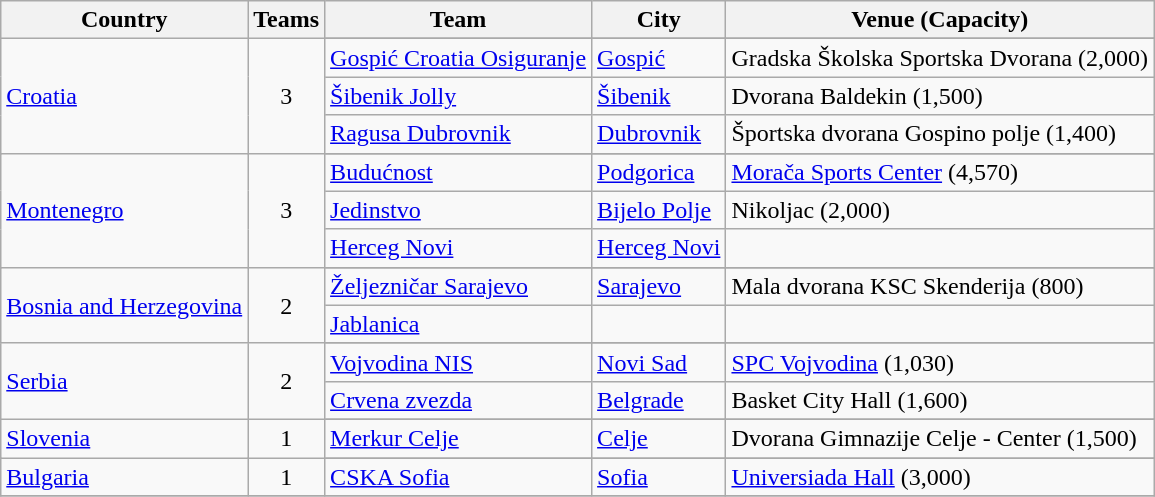<table class="wikitable">
<tr>
<th>Country</th>
<th>Teams</th>
<th>Team</th>
<th>City</th>
<th>Venue (Capacity)</th>
</tr>
<tr>
<td rowspan=4> <a href='#'>Croatia</a></td>
<td align=center rowspan=4>3</td>
</tr>
<tr>
<td><a href='#'>Gospić Croatia Osiguranje</a></td>
<td><a href='#'>Gospić</a></td>
<td>Gradska Školska Sportska Dvorana (2,000)</td>
</tr>
<tr>
<td><a href='#'>Šibenik Jolly</a></td>
<td><a href='#'>Šibenik</a></td>
<td>Dvorana Baldekin (1,500)</td>
</tr>
<tr>
<td><a href='#'>Ragusa Dubrovnik</a></td>
<td><a href='#'>Dubrovnik</a></td>
<td>Športska dvorana Gospino polje (1,400)</td>
</tr>
<tr>
<td rowspan=4> <a href='#'>Montenegro</a></td>
<td align=center rowspan=4>3</td>
</tr>
<tr>
<td><a href='#'>Budućnost</a></td>
<td><a href='#'>Podgorica</a></td>
<td><a href='#'>Morača Sports Center</a> (4,570)</td>
</tr>
<tr>
<td><a href='#'>Jedinstvo</a></td>
<td><a href='#'>Bijelo Polje</a></td>
<td>Nikoljac (2,000)</td>
</tr>
<tr>
<td><a href='#'>Herceg Novi</a></td>
<td><a href='#'>Herceg Novi</a></td>
<td></td>
</tr>
<tr>
<td rowspan=3> <a href='#'>Bosnia and Herzegovina</a></td>
<td align=center rowspan=3>2</td>
</tr>
<tr>
<td><a href='#'>Željezničar Sarajevo</a></td>
<td><a href='#'>Sarajevo</a></td>
<td>Mala dvorana KSC Skenderija (800)</td>
</tr>
<tr>
<td><a href='#'>Jablanica</a></td>
<td></td>
<td></td>
</tr>
<tr>
<td rowspan=3> <a href='#'>Serbia</a></td>
<td align=center rowspan=3>2</td>
</tr>
<tr>
<td><a href='#'>Vojvodina NIS</a></td>
<td><a href='#'>Novi Sad</a></td>
<td><a href='#'>SPC Vojvodina</a> (1,030)</td>
</tr>
<tr>
<td><a href='#'>Crvena zvezda</a></td>
<td><a href='#'>Belgrade</a></td>
<td>Basket City Hall (1,600)</td>
</tr>
<tr>
<td rowspan=2> <a href='#'>Slovenia</a></td>
<td align=center rowspan=2>1</td>
</tr>
<tr>
<td><a href='#'>Merkur Celje</a></td>
<td><a href='#'>Celje</a></td>
<td>Dvorana Gimnazije Celje - Center (1,500)</td>
</tr>
<tr>
<td rowspan=2> <a href='#'>Bulgaria</a></td>
<td align=center rowspan=2>1</td>
</tr>
<tr>
<td><a href='#'>CSKA Sofia</a></td>
<td><a href='#'>Sofia</a></td>
<td><a href='#'>Universiada Hall</a> (3,000)</td>
</tr>
<tr>
</tr>
</table>
